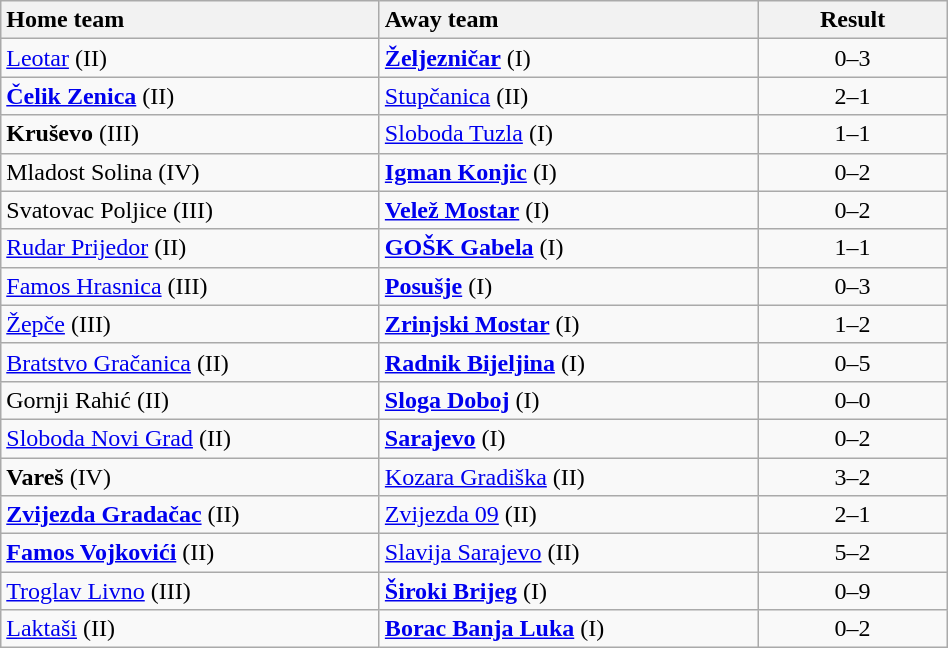<table class="wikitable" style="width:50%">
<tr>
<th style="width:40%; text-align:left">Home team</th>
<th style="width:40%; text-align:left">Away team</th>
<th>Result</th>
</tr>
<tr>
<td><a href='#'>Leotar</a> (II)</td>
<td><strong><a href='#'>Željezničar</a></strong> (I)</td>
<td style="text-align:center">0–3</td>
</tr>
<tr>
<td><strong><a href='#'>Čelik Zenica</a></strong> (II)</td>
<td><a href='#'>Stupčanica</a> (II)</td>
<td style="text-align:center">2–1</td>
</tr>
<tr>
<td><strong>Kruševo</strong> (III)</td>
<td><a href='#'>Sloboda Tuzla</a> (I)</td>
<td style="text-align:center">1–1 </td>
</tr>
<tr>
<td>Mladost Solina (IV)</td>
<td><strong><a href='#'>Igman Konjic</a></strong> (I)</td>
<td style="text-align:center">0–2</td>
</tr>
<tr>
<td>Svatovac Poljice (III)</td>
<td><strong><a href='#'>Velež Mostar</a></strong> (I)</td>
<td style="text-align:center">0–2</td>
</tr>
<tr>
<td><a href='#'>Rudar Prijedor</a> (II)</td>
<td><strong><a href='#'>GOŠK Gabela</a></strong> (I)</td>
<td style="text-align:center">1–1 </td>
</tr>
<tr>
<td><a href='#'>Famos Hrasnica</a> (III)</td>
<td><strong><a href='#'>Posušje</a></strong> (I)</td>
<td style="text-align:center">0–3</td>
</tr>
<tr>
<td><a href='#'>Žepče</a> (III)</td>
<td><strong><a href='#'>Zrinjski Mostar</a></strong> (I)</td>
<td style="text-align:center">1–2</td>
</tr>
<tr>
<td><a href='#'>Bratstvo Gračanica</a> (II)</td>
<td><strong><a href='#'>Radnik Bijeljina</a></strong> (I)</td>
<td style="text-align:center">0–5</td>
</tr>
<tr>
<td>Gornji Rahić (II)</td>
<td><strong><a href='#'>Sloga Doboj</a></strong> (I)</td>
<td style="text-align:center">0–0 </td>
</tr>
<tr>
<td><a href='#'>Sloboda Novi Grad</a> (II)</td>
<td><strong><a href='#'>Sarajevo</a></strong> (I)</td>
<td style="text-align:center">0–2</td>
</tr>
<tr>
<td><strong>Vareš</strong> (IV)</td>
<td><a href='#'>Kozara Gradiška</a> (II)</td>
<td style="text-align:center">3–2</td>
</tr>
<tr>
<td><strong><a href='#'>Zvijezda Gradačac</a></strong> (II)</td>
<td><a href='#'>Zvijezda 09</a> (II)</td>
<td style="text-align:center">2–1</td>
</tr>
<tr>
<td><strong><a href='#'>Famos Vojkovići</a></strong> (II)</td>
<td><a href='#'>Slavija Sarajevo</a> (II)</td>
<td style="text-align:center">5–2</td>
</tr>
<tr>
<td><a href='#'>Troglav Livno</a> (III)</td>
<td><strong><a href='#'>Široki Brijeg</a></strong> (I)</td>
<td style="text-align:center">0–9</td>
</tr>
<tr>
<td><a href='#'>Laktaši</a> (II)</td>
<td><strong><a href='#'>Borac Banja Luka</a></strong> (I)</td>
<td style="text-align:center">0–2</td>
</tr>
</table>
